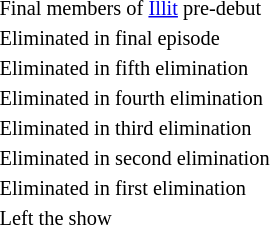<table class="toccolours" style="font-size: 85%; white-space: nowrap">
<tr>
<td></td>
<td>Final members of <a href='#'>Illit</a> pre-debut</td>
</tr>
<tr>
<td></td>
<td>Eliminated in final episode</td>
</tr>
<tr>
<td></td>
<td>Eliminated in fifth elimination</td>
</tr>
<tr>
<td></td>
<td>Eliminated in fourth elimination</td>
</tr>
<tr>
<td></td>
<td>Eliminated in third elimination</td>
</tr>
<tr>
<td></td>
<td>Eliminated in second elimination</td>
</tr>
<tr>
<td></td>
<td>Eliminated in first elimination</td>
</tr>
<tr>
<td></td>
<td>Left the show</td>
</tr>
</table>
